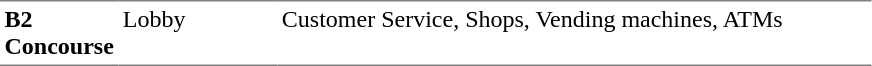<table table border=0 cellspacing=0 cellpadding=3>
<tr>
<td style="border-bottom:solid 1px gray; border-top:solid 1px gray;" valign=top width=50><strong>B2<br>Concourse</strong></td>
<td style="border-bottom:solid 1px gray; border-top:solid 1px gray;" valign=top width=100>Lobby</td>
<td style="border-bottom:solid 1px gray; border-top:solid 1px gray;" valign=top width=390>Customer Service, Shops, Vending machines, ATMs</td>
</tr>
</table>
